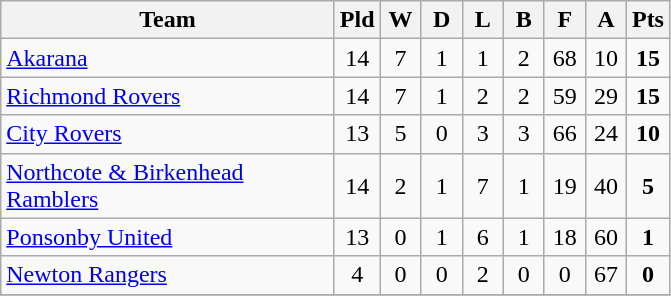<table class="wikitable" style="text-align:center;">
<tr>
<th width=215>Team</th>
<th width=20 abbr="Played">Pld</th>
<th width=20 abbr="Won">W</th>
<th width=20 abbr="Drawn">D</th>
<th width=20 abbr="Lost">L</th>
<th width=20 abbr="Bye">B</th>
<th width=20 abbr="For">F</th>
<th width=20 abbr="Against">A</th>
<th width=20 abbr="Points">Pts</th>
</tr>
<tr>
<td style="text-align:left;"><a href='#'>Akarana</a></td>
<td>14</td>
<td>7</td>
<td>1</td>
<td>1</td>
<td>2</td>
<td>68</td>
<td>10</td>
<td><strong>15</strong></td>
</tr>
<tr>
<td style="text-align:left;"><a href='#'>Richmond Rovers</a></td>
<td>14</td>
<td>7</td>
<td>1</td>
<td>2</td>
<td>2</td>
<td>59</td>
<td>29</td>
<td><strong>15</strong></td>
</tr>
<tr>
<td style="text-align:left;"><a href='#'>City Rovers</a></td>
<td>13</td>
<td>5</td>
<td>0</td>
<td>3</td>
<td>3</td>
<td>66</td>
<td>24</td>
<td><strong>10</strong></td>
</tr>
<tr>
<td style="text-align:left;"><a href='#'>Northcote & Birkenhead Ramblers</a></td>
<td>14</td>
<td>2</td>
<td>1</td>
<td>7</td>
<td>1</td>
<td>19</td>
<td>40</td>
<td><strong>5</strong></td>
</tr>
<tr>
<td style="text-align:left;"><a href='#'>Ponsonby United</a></td>
<td>13</td>
<td>0</td>
<td>1</td>
<td>6</td>
<td>1</td>
<td>18</td>
<td>60</td>
<td><strong>1</strong></td>
</tr>
<tr>
<td style="text-align:left;"><a href='#'>Newton Rangers</a></td>
<td>4</td>
<td>0</td>
<td>0</td>
<td>2</td>
<td>0</td>
<td>0</td>
<td>67</td>
<td><strong>0</strong></td>
</tr>
<tr>
</tr>
</table>
